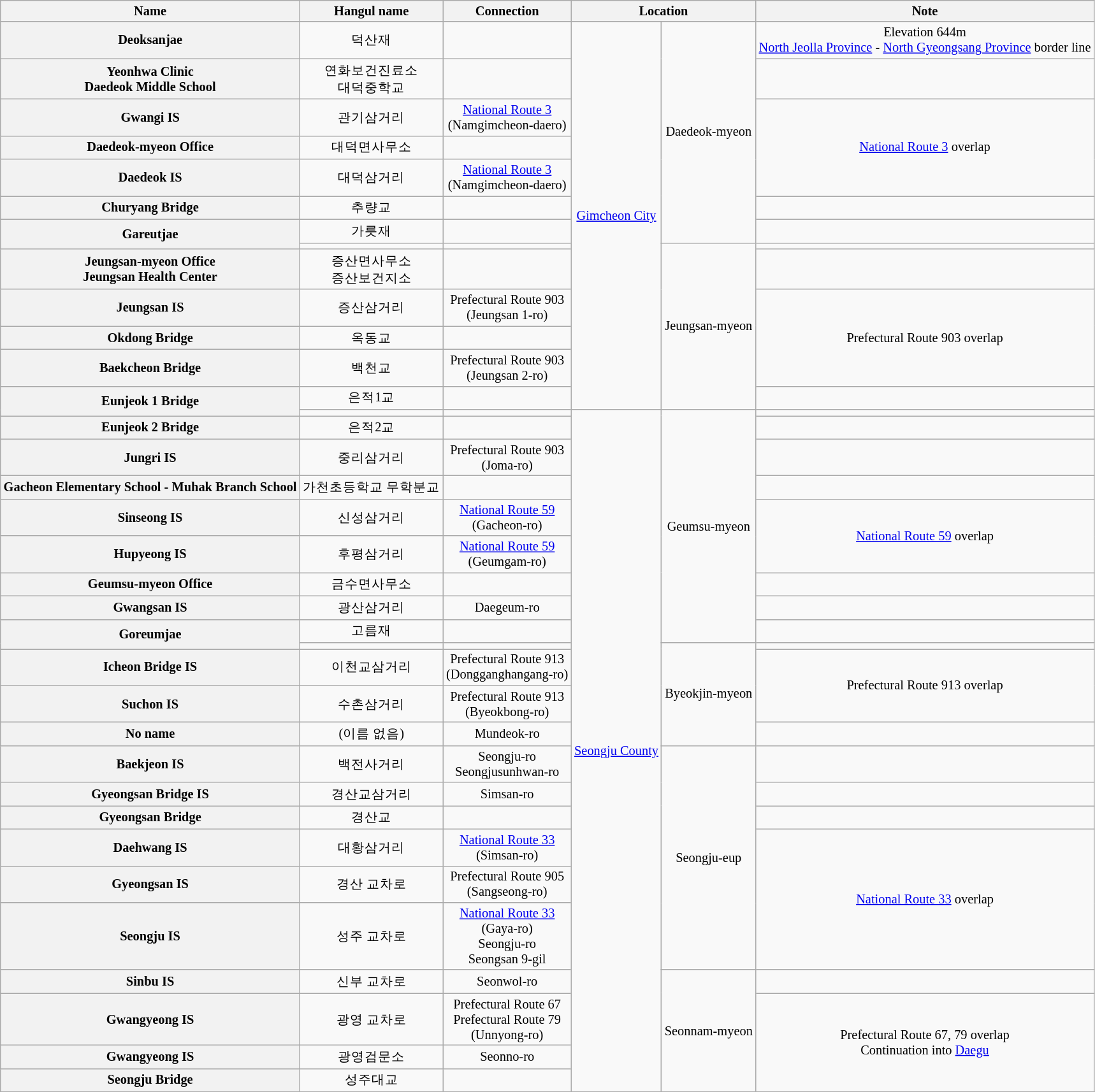<table class="wikitable" style="font-size: 85%; text-align: center;">
<tr>
<th>Name </th>
<th>Hangul name</th>
<th>Connection</th>
<th colspan="2">Location</th>
<th>Note</th>
</tr>
<tr>
<th>Deoksanjae</th>
<td>덕산재</td>
<td></td>
<td rowspan=13><a href='#'>Gimcheon City</a></td>
<td rowspan=7>Daedeok-myeon</td>
<td>Elevation 644m<br><a href='#'>North Jeolla Province</a> - <a href='#'>North Gyeongsang Province</a> border line</td>
</tr>
<tr>
<th>Yeonhwa Clinic<br>Daedeok Middle School</th>
<td>연화보건진료소<br>대덕중학교</td>
<td></td>
<td></td>
</tr>
<tr>
<th>Gwangi IS</th>
<td>관기삼거리</td>
<td><a href='#'>National Route 3</a><br>(Namgimcheon-daero)</td>
<td rowspan=3><a href='#'>National Route 3</a> overlap</td>
</tr>
<tr>
<th>Daedeok-myeon Office</th>
<td>대덕면사무소</td>
<td></td>
</tr>
<tr>
<th>Daedeok IS</th>
<td>대덕삼거리</td>
<td><a href='#'>National Route 3</a><br>(Namgimcheon-daero)</td>
</tr>
<tr>
<th>Churyang Bridge</th>
<td>추량교</td>
<td></td>
<td></td>
</tr>
<tr>
<th rowspan=2>Gareutjae</th>
<td>가릇재</td>
<td></td>
<td></td>
</tr>
<tr>
<td></td>
<td></td>
<td rowspan=6>Jeungsan-myeon</td>
<td></td>
</tr>
<tr>
<th>Jeungsan-myeon Office<br>Jeungsan Health Center</th>
<td>증산면사무소<br>증산보건지소</td>
<td></td>
<td></td>
</tr>
<tr>
<th>Jeungsan IS</th>
<td>증산삼거리</td>
<td>Prefectural Route 903<br>(Jeungsan 1-ro)</td>
<td rowspan=3>Prefectural Route 903 overlap</td>
</tr>
<tr>
<th>Okdong Bridge</th>
<td>옥동교</td>
<td></td>
</tr>
<tr>
<th>Baekcheon Bridge</th>
<td>백천교</td>
<td>Prefectural Route 903<br>(Jeungsan 2-ro)</td>
</tr>
<tr>
<th rowspan=2>Eunjeok 1 Bridge</th>
<td>은적1교</td>
<td></td>
<td></td>
</tr>
<tr>
<td></td>
<td></td>
<td rowspan=23><a href='#'>Seongju County</a></td>
<td rowspan=9>Geumsu-myeon</td>
<td></td>
</tr>
<tr>
<th>Eunjeok 2 Bridge</th>
<td>은적2교</td>
<td></td>
<td></td>
</tr>
<tr>
<th>Jungri IS</th>
<td>중리삼거리</td>
<td>Prefectural Route 903<br>(Joma-ro)</td>
<td></td>
</tr>
<tr>
<th>Gacheon Elementary School - Muhak Branch School</th>
<td>가천초등학교 무학분교</td>
<td></td>
<td></td>
</tr>
<tr>
<th>Sinseong IS</th>
<td>신성삼거리</td>
<td><a href='#'>National Route 59</a><br>(Gacheon-ro)</td>
<td rowspan=2><a href='#'>National Route 59</a> overlap</td>
</tr>
<tr>
<th>Hupyeong IS</th>
<td>후평삼거리</td>
<td><a href='#'>National Route 59</a><br>(Geumgam-ro)</td>
</tr>
<tr>
<th>Geumsu-myeon Office</th>
<td>금수면사무소</td>
<td></td>
<td></td>
</tr>
<tr>
<th>Gwangsan IS</th>
<td>광산삼거리</td>
<td>Daegeum-ro</td>
<td></td>
</tr>
<tr>
<th rowspan=2>Goreumjae</th>
<td>고름재</td>
<td></td>
<td></td>
</tr>
<tr>
<td></td>
<td></td>
<td rowspan=4>Byeokjin-myeon</td>
<td></td>
</tr>
<tr>
<th>Icheon Bridge IS</th>
<td>이천교삼거리</td>
<td>Prefectural Route 913<br>(Dongganghangang-ro)</td>
<td rowspan=2>Prefectural Route 913 overlap</td>
</tr>
<tr>
<th>Suchon IS</th>
<td>수촌삼거리</td>
<td>Prefectural Route 913<br>(Byeokbong-ro)</td>
</tr>
<tr>
<th>No name</th>
<td>(이름 없음)</td>
<td>Mundeok-ro</td>
<td></td>
</tr>
<tr>
<th>Baekjeon IS</th>
<td>백전사거리</td>
<td>Seongju-ro<br>Seongjusunhwan-ro</td>
<td rowspan=6>Seongju-eup</td>
<td></td>
</tr>
<tr>
<th>Gyeongsan Bridge IS</th>
<td>경산교삼거리</td>
<td>Simsan-ro</td>
<td></td>
</tr>
<tr>
<th>Gyeongsan Bridge</th>
<td>경산교</td>
<td></td>
<td></td>
</tr>
<tr>
<th>Daehwang IS</th>
<td>대황삼거리</td>
<td><a href='#'>National Route 33</a><br>(Simsan-ro)</td>
<td rowspan=3><a href='#'>National Route 33</a> overlap</td>
</tr>
<tr>
<th>Gyeongsan IS</th>
<td>경산 교차로</td>
<td>Prefectural Route 905<br>(Sangseong-ro)</td>
</tr>
<tr>
<th>Seongju IS</th>
<td>성주 교차로</td>
<td><a href='#'>National Route 33</a><br>(Gaya-ro)<br>Seongju-ro<br>Seongsan 9-gil</td>
</tr>
<tr>
<th>Sinbu IS</th>
<td>신부 교차로</td>
<td>Seonwol-ro</td>
<td rowspan=4>Seonnam-myeon</td>
<td></td>
</tr>
<tr>
<th>Gwangyeong IS</th>
<td>광영 교차로</td>
<td>Prefectural Route 67<br>Prefectural Route 79<br>(Unnyong-ro)</td>
<td rowspan=3>Prefectural Route 67, 79 overlap<br>Continuation into <a href='#'>Daegu</a></td>
</tr>
<tr>
<th>Gwangyeong IS</th>
<td>광영검문소</td>
<td>Seonno-ro</td>
</tr>
<tr>
<th>Seongju Bridge</th>
<td>성주대교</td>
<td></td>
</tr>
<tr>
</tr>
</table>
